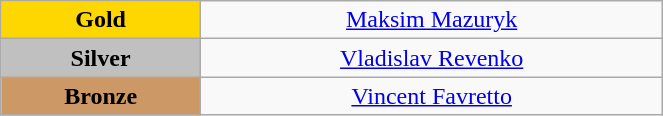<table class="wikitable" style="text-align:center; " width="35%">
<tr>
<td bgcolor="gold"><strong>Gold</strong></td>
<td><a href='#'>Maksim Mazuryk</a><br>  <small><em></em></small></td>
</tr>
<tr>
<td bgcolor="silver"><strong>Silver</strong></td>
<td><a href='#'>Vladislav Revenko</a><br>  <small><em></em></small></td>
</tr>
<tr>
<td bgcolor="CC9966"><strong>Bronze</strong></td>
<td><a href='#'>Vincent Favretto</a><br>  <small><em></em></small></td>
</tr>
</table>
